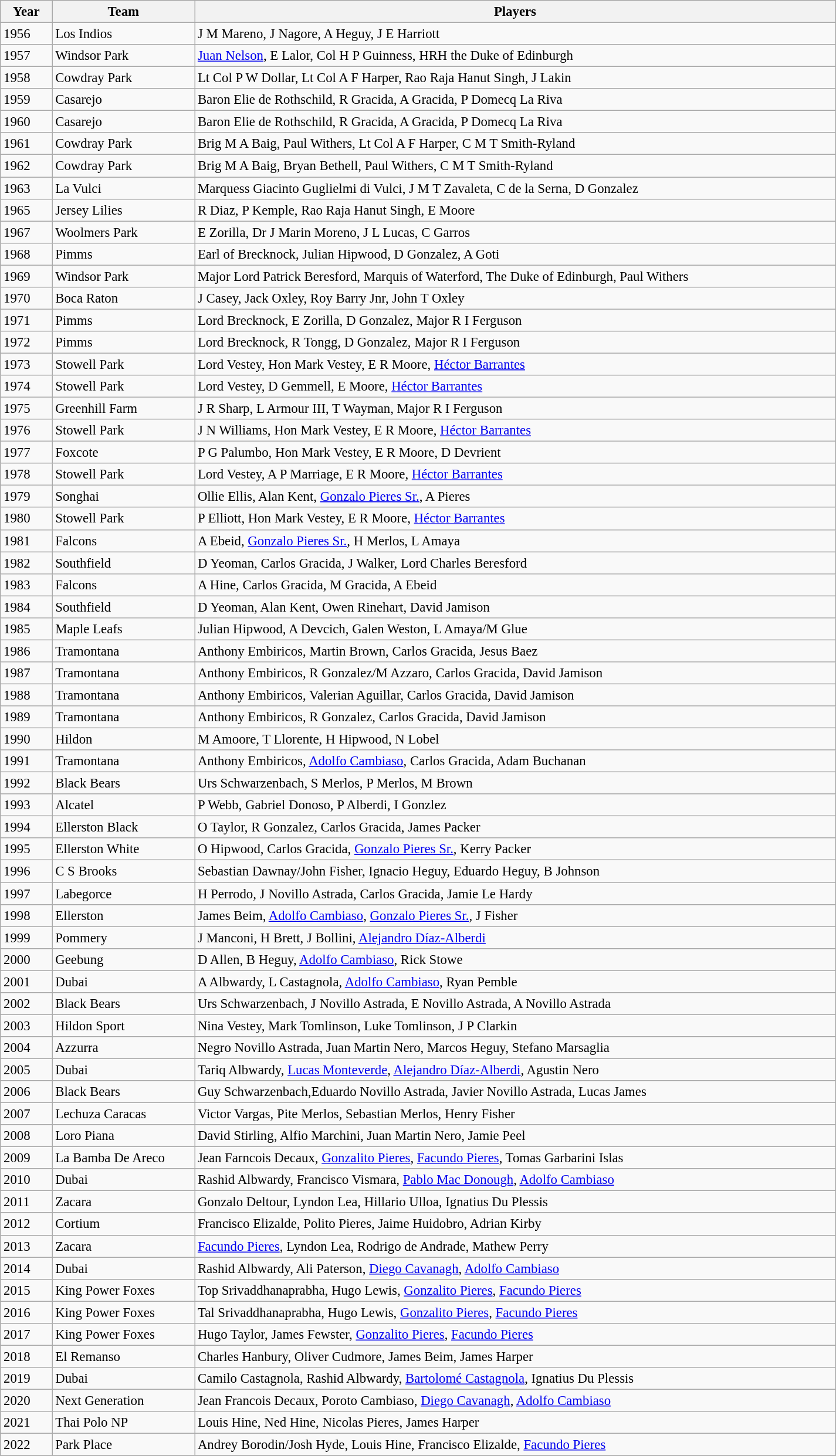<table class="wikitable sortable" style="font-size:95%" width="950px">
<tr>
<th width=50px>Year</th>
<th width=150px>Team</th>
<th width=700px>Players</th>
</tr>
<tr>
<td>1956</td>
<td>Los Indios</td>
<td>J M Mareno, J Nagore, A Heguy, J E Harriott</td>
</tr>
<tr>
<td>1957</td>
<td>Windsor Park</td>
<td><a href='#'>Juan Nelson</a>, E Lalor, Col H P Guinness, HRH the Duke of Edinburgh</td>
</tr>
<tr>
<td>1958</td>
<td>Cowdray Park</td>
<td>Lt Col P W Dollar, Lt Col A F Harper, Rao Raja Hanut Singh, J Lakin</td>
</tr>
<tr>
<td>1959</td>
<td>Casarejo</td>
<td>Baron Elie de Rothschild, R Gracida, A Gracida, P Domecq La Riva</td>
</tr>
<tr>
<td>1960</td>
<td>Casarejo</td>
<td>Baron Elie de Rothschild, R Gracida, A Gracida, P Domecq La Riva</td>
</tr>
<tr>
<td>1961</td>
<td>Cowdray Park</td>
<td>Brig M A Baig, Paul Withers, Lt Col A F Harper, C M T Smith-Ryland</td>
</tr>
<tr>
<td>1962</td>
<td>Cowdray Park</td>
<td>Brig M A Baig, Bryan Bethell, Paul Withers, C M T Smith-Ryland</td>
</tr>
<tr>
<td>1963</td>
<td>La Vulci</td>
<td>Marquess Giacinto Guglielmi di Vulci, J M T Zavaleta, C de la Serna, D Gonzalez</td>
</tr>
<tr>
<td>1965</td>
<td>Jersey Lilies</td>
<td>R Diaz, P Kemple, Rao Raja Hanut Singh, E Moore</td>
</tr>
<tr>
<td>1967</td>
<td>Woolmers Park</td>
<td>E Zorilla, Dr J Marin Moreno, J L Lucas, C Garros</td>
</tr>
<tr>
<td>1968</td>
<td>Pimms</td>
<td>Earl of Brecknock, Julian Hipwood, D Gonzalez, A Goti</td>
</tr>
<tr>
<td>1969</td>
<td>Windsor Park</td>
<td>Major Lord Patrick Beresford, Marquis of Waterford, The Duke of Edinburgh, Paul Withers</td>
</tr>
<tr>
<td>1970</td>
<td>Boca Raton</td>
<td>J Casey, Jack Oxley, Roy Barry Jnr, John T Oxley</td>
</tr>
<tr>
<td>1971</td>
<td>Pimms</td>
<td>Lord Brecknock, E Zorilla, D Gonzalez, Major R I Ferguson</td>
</tr>
<tr>
<td>1972</td>
<td>Pimms</td>
<td>Lord Brecknock, R Tongg, D Gonzalez, Major R I Ferguson</td>
</tr>
<tr>
<td>1973</td>
<td>Stowell Park</td>
<td>Lord Vestey, Hon Mark Vestey, E R Moore, <a href='#'>Héctor Barrantes</a></td>
</tr>
<tr>
<td>1974</td>
<td>Stowell Park</td>
<td>Lord Vestey, D Gemmell, E Moore, <a href='#'>Héctor Barrantes</a></td>
</tr>
<tr>
<td>1975</td>
<td>Greenhill Farm</td>
<td>J R Sharp, L Armour III, T Wayman, Major R I Ferguson</td>
</tr>
<tr>
<td>1976</td>
<td>Stowell Park</td>
<td>J N Williams, Hon Mark Vestey, E R Moore, <a href='#'>Héctor Barrantes</a></td>
</tr>
<tr>
<td>1977</td>
<td>Foxcote</td>
<td>P G Palumbo, Hon Mark Vestey, E R Moore, D Devrient</td>
</tr>
<tr>
<td>1978</td>
<td>Stowell Park</td>
<td>Lord Vestey, A P Marriage, E R Moore, <a href='#'>Héctor Barrantes</a></td>
</tr>
<tr>
<td>1979</td>
<td>Songhai</td>
<td>Ollie Ellis, Alan Kent, <a href='#'>Gonzalo Pieres Sr.</a>, A Pieres</td>
</tr>
<tr>
<td>1980</td>
<td>Stowell Park</td>
<td>P Elliott, Hon Mark Vestey, E R Moore, <a href='#'>Héctor Barrantes</a></td>
</tr>
<tr>
<td>1981</td>
<td>Falcons</td>
<td>A Ebeid, <a href='#'>Gonzalo Pieres Sr.</a>, H Merlos, L Amaya</td>
</tr>
<tr>
<td>1982</td>
<td>Southfield</td>
<td>D Yeoman, Carlos Gracida, J Walker, Lord Charles Beresford</td>
</tr>
<tr>
<td>1983</td>
<td>Falcons</td>
<td>A Hine, Carlos Gracida, M Gracida, A Ebeid</td>
</tr>
<tr>
<td>1984</td>
<td>Southfield</td>
<td>D Yeoman, Alan Kent, Owen Rinehart, David Jamison</td>
</tr>
<tr>
<td>1985</td>
<td>Maple Leafs</td>
<td>Julian Hipwood, A Devcich, Galen Weston, L Amaya/M Glue</td>
</tr>
<tr>
<td>1986</td>
<td>Tramontana</td>
<td>Anthony Embiricos, Martin Brown, Carlos Gracida, Jesus Baez</td>
</tr>
<tr>
<td>1987</td>
<td>Tramontana</td>
<td>Anthony Embiricos, R Gonzalez/M Azzaro, Carlos Gracida, David Jamison</td>
</tr>
<tr>
<td>1988</td>
<td>Tramontana</td>
<td>Anthony Embiricos, Valerian Aguillar, Carlos Gracida, David Jamison</td>
</tr>
<tr>
<td>1989</td>
<td>Tramontana</td>
<td>Anthony Embiricos, R Gonzalez, Carlos Gracida, David Jamison</td>
</tr>
<tr>
<td>1990</td>
<td>Hildon</td>
<td>M Amoore, T Llorente, H Hipwood, N Lobel</td>
</tr>
<tr>
<td>1991</td>
<td>Tramontana</td>
<td>Anthony Embiricos, <a href='#'>Adolfo Cambiaso</a>, Carlos Gracida, Adam Buchanan</td>
</tr>
<tr>
<td>1992</td>
<td>Black Bears</td>
<td>Urs Schwarzenbach, S Merlos, P Merlos, M Brown</td>
</tr>
<tr>
<td>1993</td>
<td>Alcatel</td>
<td>P Webb, Gabriel Donoso, P Alberdi, I Gonzlez</td>
</tr>
<tr>
<td>1994</td>
<td>Ellerston Black</td>
<td>O Taylor, R Gonzalez, Carlos Gracida, James Packer</td>
</tr>
<tr>
<td>1995</td>
<td>Ellerston White</td>
<td>O Hipwood, Carlos Gracida, <a href='#'>Gonzalo Pieres Sr.</a>, Kerry Packer</td>
</tr>
<tr>
<td>1996</td>
<td>C S Brooks</td>
<td>Sebastian Dawnay/John Fisher, Ignacio Heguy, Eduardo Heguy, B Johnson</td>
</tr>
<tr>
<td>1997</td>
<td>Labegorce</td>
<td>H Perrodo, J Novillo Astrada, Carlos Gracida, Jamie Le Hardy</td>
</tr>
<tr>
<td>1998</td>
<td>Ellerston</td>
<td>James Beim, <a href='#'>Adolfo Cambiaso</a>, <a href='#'>Gonzalo Pieres Sr.</a>, J Fisher</td>
</tr>
<tr>
<td>1999</td>
<td>Pommery</td>
<td>J Manconi, H Brett, J Bollini, <a href='#'>Alejandro Díaz-Alberdi</a></td>
</tr>
<tr>
<td>2000</td>
<td>Geebung</td>
<td>D Allen, B Heguy, <a href='#'>Adolfo Cambiaso</a>, Rick Stowe</td>
</tr>
<tr>
<td>2001</td>
<td>Dubai</td>
<td>A Albwardy, L Castagnola, <a href='#'>Adolfo Cambiaso</a>, Ryan Pemble</td>
</tr>
<tr>
<td>2002</td>
<td>Black Bears</td>
<td>Urs Schwarzenbach, J Novillo Astrada, E Novillo Astrada, A Novillo Astrada</td>
</tr>
<tr>
<td>2003</td>
<td>Hildon Sport</td>
<td>Nina Vestey, Mark Tomlinson, Luke Tomlinson, J P Clarkin</td>
</tr>
<tr>
<td>2004</td>
<td>Azzurra</td>
<td>Negro Novillo Astrada, Juan Martin Nero, Marcos Heguy, Stefano Marsaglia</td>
</tr>
<tr>
<td>2005</td>
<td>Dubai</td>
<td>Tariq Albwardy, <a href='#'>Lucas Monteverde</a>, <a href='#'>Alejandro Díaz-Alberdi</a>, Agustin Nero</td>
</tr>
<tr>
<td>2006</td>
<td>Black Bears</td>
<td>Guy Schwarzenbach,Eduardo Novillo Astrada, Javier Novillo Astrada, Lucas James</td>
</tr>
<tr>
<td>2007</td>
<td>Lechuza Caracas</td>
<td>Victor Vargas, Pite Merlos, Sebastian Merlos, Henry Fisher</td>
</tr>
<tr>
<td>2008</td>
<td>Loro Piana</td>
<td>David Stirling, Alfio Marchini, Juan Martin Nero, Jamie Peel</td>
</tr>
<tr>
<td>2009</td>
<td>La Bamba De Areco</td>
<td>Jean Farncois Decaux, <a href='#'>Gonzalito Pieres</a>, <a href='#'>Facundo Pieres</a>, Tomas Garbarini Islas</td>
</tr>
<tr>
<td>2010</td>
<td>Dubai</td>
<td>Rashid Albwardy, Francisco Vismara, <a href='#'>Pablo Mac Donough</a>, <a href='#'>Adolfo Cambiaso</a></td>
</tr>
<tr>
<td>2011</td>
<td>Zacara</td>
<td>Gonzalo Deltour, Lyndon Lea, Hillario Ulloa, Ignatius Du Plessis</td>
</tr>
<tr>
<td>2012</td>
<td>Cortium</td>
<td>Francisco Elizalde, Polito Pieres, Jaime Huidobro, Adrian Kirby</td>
</tr>
<tr>
<td>2013</td>
<td>Zacara</td>
<td><a href='#'>Facundo Pieres</a>, Lyndon Lea, Rodrigo de Andrade, Mathew Perry</td>
</tr>
<tr>
<td>2014</td>
<td>Dubai</td>
<td>Rashid Albwardy, Ali Paterson, <a href='#'>Diego Cavanagh</a>, <a href='#'>Adolfo Cambiaso</a></td>
</tr>
<tr>
<td>2015</td>
<td>King Power Foxes</td>
<td>Top Srivaddhanaprabha, Hugo Lewis, <a href='#'>Gonzalito Pieres</a>, <a href='#'>Facundo Pieres</a></td>
</tr>
<tr>
<td>2016</td>
<td>King Power Foxes</td>
<td>Tal Srivaddhanaprabha, Hugo Lewis, <a href='#'>Gonzalito Pieres</a>, <a href='#'>Facundo Pieres</a></td>
</tr>
<tr>
<td>2017</td>
<td>King Power Foxes</td>
<td>Hugo Taylor, James Fewster, <a href='#'>Gonzalito Pieres</a>, <a href='#'>Facundo Pieres</a></td>
</tr>
<tr>
<td>2018</td>
<td>El Remanso</td>
<td>Charles Hanbury, Oliver Cudmore, James Beim, James Harper</td>
</tr>
<tr>
<td>2019</td>
<td>Dubai</td>
<td>Camilo Castagnola, Rashid Albwardy, <a href='#'>Bartolomé Castagnola</a>, Ignatius Du Plessis</td>
</tr>
<tr>
<td>2020</td>
<td>Next Generation</td>
<td>Jean Francois Decaux, Poroto Cambiaso, <a href='#'>Diego Cavanagh</a>, <a href='#'>Adolfo Cambiaso</a></td>
</tr>
<tr>
<td>2021</td>
<td>Thai Polo NP</td>
<td>Louis Hine, Ned Hine, Nicolas Pieres, James Harper</td>
</tr>
<tr>
<td>2022</td>
<td>Park Place</td>
<td>Andrey Borodin/Josh Hyde, Louis Hine, Francisco Elizalde, <a href='#'>Facundo Pieres</a></td>
</tr>
<tr>
</tr>
</table>
